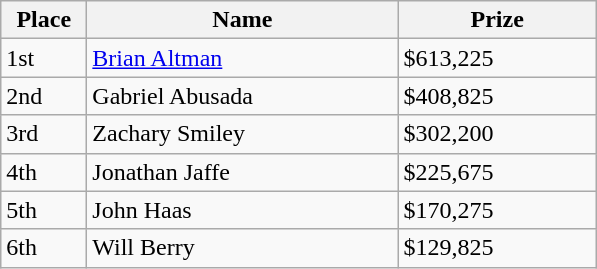<table class="wikitable">
<tr>
<th style="width:50px;">Place</th>
<th style="width:200px;">Name</th>
<th style="width:125px;">Prize</th>
</tr>
<tr>
<td>1st</td>
<td> <a href='#'>Brian Altman</a></td>
<td>$613,225</td>
</tr>
<tr>
<td>2nd</td>
<td> Gabriel Abusada</td>
<td>$408,825</td>
</tr>
<tr>
<td>3rd</td>
<td> Zachary Smiley</td>
<td>$302,200</td>
</tr>
<tr>
<td>4th</td>
<td> Jonathan Jaffe</td>
<td>$225,675</td>
</tr>
<tr>
<td>5th</td>
<td>  John Haas</td>
<td>$170,275</td>
</tr>
<tr>
<td>6th</td>
<td> Will Berry</td>
<td>$129,825</td>
</tr>
</table>
